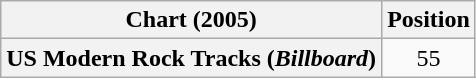<table class="wikitable plainrowheaders" style="text-align:center">
<tr>
<th>Chart (2005)</th>
<th>Position</th>
</tr>
<tr>
<th scope="row">US Modern Rock Tracks (<em>Billboard</em>)</th>
<td>55</td>
</tr>
</table>
